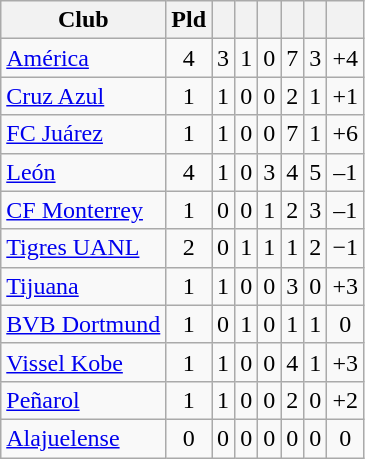<table class="wikitable sortable" style="text-align:center;">
<tr>
<th>Club</th>
<th>Pld</th>
<th></th>
<th></th>
<th></th>
<th></th>
<th></th>
<th></th>
</tr>
<tr>
<td style="text-align:left;"> <a href='#'>América</a></td>
<td>4</td>
<td>3</td>
<td>1</td>
<td>0</td>
<td>7</td>
<td>3</td>
<td>+4</td>
</tr>
<tr>
<td style="text-align:left;"> <a href='#'>Cruz Azul</a></td>
<td>1</td>
<td>1</td>
<td>0</td>
<td>0</td>
<td>2</td>
<td>1</td>
<td>+1</td>
</tr>
<tr>
<td style="text-align:left;"> <a href='#'>FC Juárez</a></td>
<td>1</td>
<td>1</td>
<td>0</td>
<td>0</td>
<td>7</td>
<td>1</td>
<td>+6</td>
</tr>
<tr>
<td style="text-align:left;"> <a href='#'>León</a></td>
<td>4</td>
<td>1</td>
<td>0</td>
<td>3</td>
<td>4</td>
<td>5</td>
<td>–1</td>
</tr>
<tr>
<td style="text-align:left;"> <a href='#'>CF Monterrey</a></td>
<td>1</td>
<td>0</td>
<td>0</td>
<td>1</td>
<td>2</td>
<td>3</td>
<td>–1</td>
</tr>
<tr>
<td style="text-align:left;"> <a href='#'>Tigres UANL</a></td>
<td>2</td>
<td>0</td>
<td>1</td>
<td>1</td>
<td>1</td>
<td>2</td>
<td>−1</td>
</tr>
<tr>
<td style="text-align:left;"> <a href='#'>Tijuana</a></td>
<td>1</td>
<td>1</td>
<td>0</td>
<td>0</td>
<td>3</td>
<td>0</td>
<td>+3</td>
</tr>
<tr>
<td style="text-align:left;"> <a href='#'>BVB Dortmund</a></td>
<td>1</td>
<td>0</td>
<td>1</td>
<td>0</td>
<td>1</td>
<td>1</td>
<td>0</td>
</tr>
<tr>
<td style="text-align:left;"> <a href='#'>Vissel Kobe</a></td>
<td>1</td>
<td>1</td>
<td>0</td>
<td>0</td>
<td>4</td>
<td>1</td>
<td>+3</td>
</tr>
<tr>
<td style="text-align:left;"> <a href='#'>Peñarol</a></td>
<td>1</td>
<td>1</td>
<td>0</td>
<td>0</td>
<td>2</td>
<td>0</td>
<td>+2</td>
</tr>
<tr>
<td style="text-align:left;"> <a href='#'>Alajuelense</a></td>
<td>0</td>
<td>0</td>
<td>0</td>
<td>0</td>
<td>0</td>
<td>0</td>
<td>0</td>
</tr>
</table>
